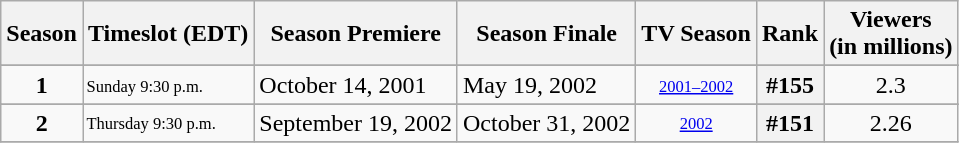<table class="wikitable">
<tr>
<th>Season</th>
<th>Timeslot (EDT)</th>
<th>Season Premiere</th>
<th>Season Finale</th>
<th>TV Season</th>
<th>Rank</th>
<th>Viewers<br>(in millions)</th>
</tr>
<tr>
</tr>
<tr style="background-color:#F9F9F9">
<th style="background:#F9F9F9;text-align:center"><strong>1</strong></th>
<th style="background:#F9F9F9;font-size:11px;font-weight:normal;text-align:left;line-height:110%">Sunday 9:30 p.m.</th>
<td>October 14, 2001</td>
<td>May 19, 2002</td>
<td style="font-size:11px;text-align:center"><a href='#'>2001–2002</a></td>
<th style="text-align:center">#155</th>
<td style="text-align:center">2.3</td>
</tr>
<tr>
</tr>
<tr style="background-color:#F9F9F9">
<th style="background:#F9F9F9;text-align:center"><strong>2</strong></th>
<th style="background:#F9F9F9;font-size:11px;font-weight:normal;text-align:left;line-height:110%">Thursday 9:30 p.m.</th>
<td>September 19, 2002</td>
<td>October 31, 2002</td>
<td style="font-size:11px;text-align:center"><a href='#'>2002</a></td>
<th style="text-align:center">#151</th>
<td style="text-align:center">2.26</td>
</tr>
<tr>
</tr>
</table>
